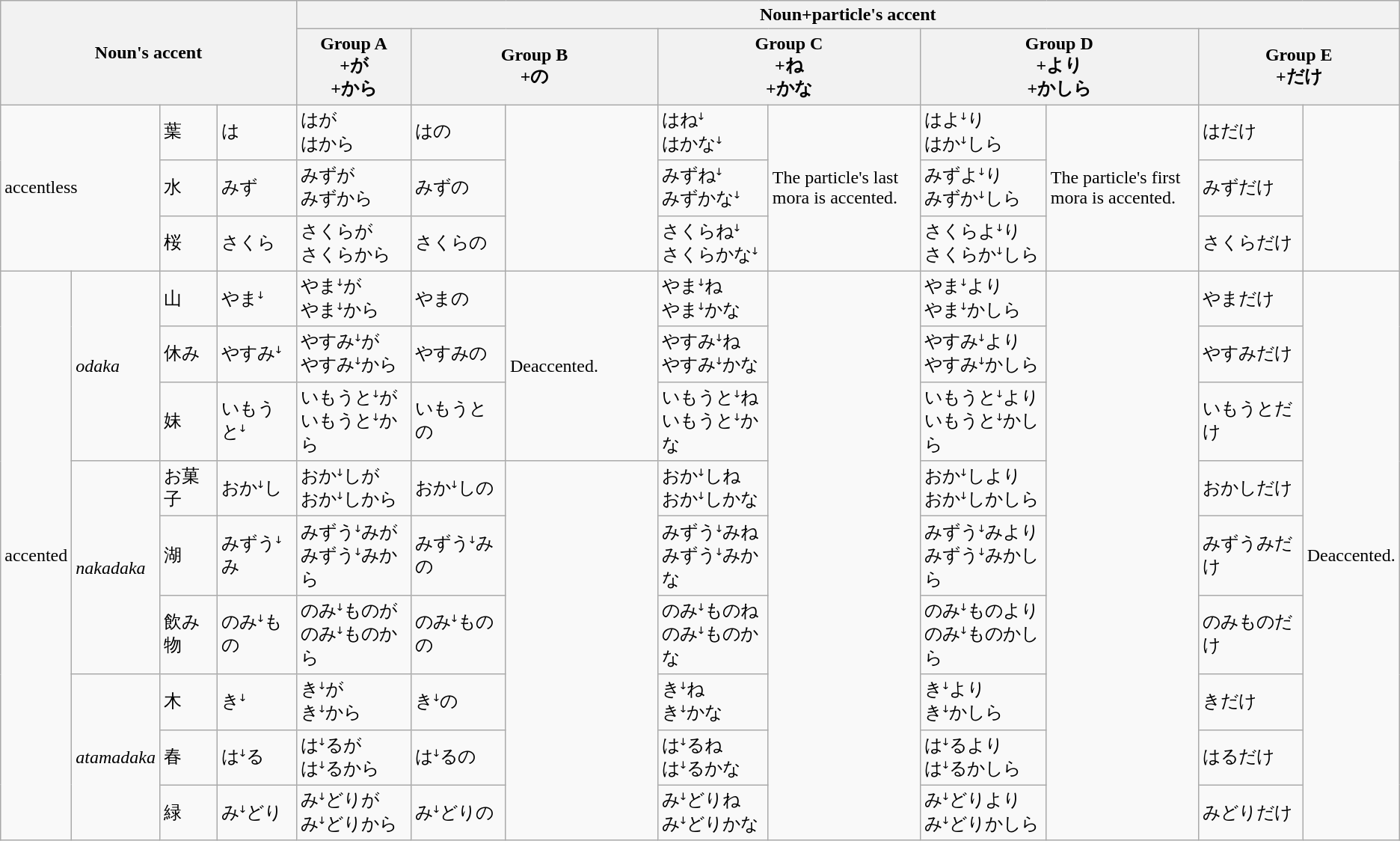<table class="wikitable">
<tr>
<th rowspan=2 colspan=4>Noun's accent</th>
<th colspan=9>Noun+particle's accent</th>
</tr>
<tr>
<th>Group A<br>+が<br>+から</th>
<th colspan=2>Group B<br>+の</th>
<th colspan=2>Group C<br>+ね<br>+かな</th>
<th colspan=2>Group D<br>+より<br>+かしら</th>
<th colspan=2>Group E<br>+だけ</th>
</tr>
<tr>
<td rowspan=3 colspan=2>accentless</td>
<td>葉</td>
<td>は</td>
<td>はが<br>はから</td>
<td>はの</td>
<td rowspan=3 style=width:8em></td>
<td>はねꜜ<br>はかなꜜ</td>
<td rowspan=3 style=width:8em>The particle's last mora is accented.</td>
<td>はよꜜり<br>はかꜜしら</td>
<td rowspan=3 style=width:8em>The particle's first mora is accented.</td>
<td>はだけ</td>
</tr>
<tr>
<td>水</td>
<td>みず</td>
<td>みずが<br>みずから</td>
<td>みずの</td>
<td>みずねꜜ<br>みずかなꜜ</td>
<td>みずよꜜり<br>みずかꜜしら</td>
<td>みずだけ</td>
</tr>
<tr>
<td>桜</td>
<td>さくら</td>
<td>さくらが<br>さくらから</td>
<td>さくらの</td>
<td>さくらねꜜ<br>さくらかなꜜ</td>
<td>さくらよꜜり<br>さくらかꜜしら</td>
<td>さくらだけ</td>
</tr>
<tr>
<td rowspan=9>accented</td>
<td rowspan=3><em>odaka</em></td>
<td>山</td>
<td>やまꜜ</td>
<td>やまꜜが<br>やまꜜから</td>
<td>やまの</td>
<td rowspan=3>Deaccented.</td>
<td>やまꜜね<br>やまꜜかな</td>
<td rowspan=9></td>
<td>やまꜜより<br>やまꜜかしら</td>
<td rowspan=9></td>
<td>やまだけ</td>
<td rowspan=9>Deaccented.</td>
</tr>
<tr>
<td>休み</td>
<td>やすみꜜ</td>
<td>やすみꜜが<br>やすみꜜから</td>
<td>やすみの</td>
<td>やすみꜜね<br>やすみꜜかな</td>
<td>やすみꜜより<br>やすみꜜかしら</td>
<td>やすみだけ</td>
</tr>
<tr>
<td>妹</td>
<td>いもうとꜜ</td>
<td>いもうとꜜが<br>いもうとꜜから</td>
<td>いもうとの</td>
<td>いもうとꜜね<br>いもうとꜜかな</td>
<td>いもうとꜜより<br>いもうとꜜかしら</td>
<td>いもうとだけ</td>
</tr>
<tr>
<td rowspan=3><em>nakadaka</em></td>
<td>お菓子</td>
<td>おかꜜし</td>
<td>おかꜜしが<br>おかꜜしから</td>
<td>おかꜜしの</td>
<td rowspan=6></td>
<td>おかꜜしね<br>おかꜜしかな</td>
<td>おかꜜしより<br>おかꜜしかしら</td>
<td>おかしだけ</td>
</tr>
<tr>
<td>湖</td>
<td>みずうꜜみ</td>
<td>みずうꜜみが<br>みずうꜜみから</td>
<td>みずうꜜみの</td>
<td>みずうꜜみね<br>みずうꜜみかな</td>
<td>みずうꜜみより<br>みずうꜜみかしら</td>
<td>みずうみだけ</td>
</tr>
<tr>
<td>飲み物</td>
<td>のみꜜもの</td>
<td>のみꜜものが<br>のみꜜものから</td>
<td>のみꜜものの</td>
<td>のみꜜものね<br>のみꜜものかな</td>
<td>のみꜜものより<br>のみꜜものかしら</td>
<td>のみものだけ</td>
</tr>
<tr>
<td rowspan=3><em>atamadaka</em></td>
<td>木</td>
<td>きꜜ</td>
<td>きꜜが<br>きꜜから</td>
<td>きꜜの</td>
<td>きꜜね<br>きꜜかな</td>
<td>きꜜより<br>きꜜかしら</td>
<td>きだけ</td>
</tr>
<tr>
<td>春</td>
<td>はꜜる</td>
<td>はꜜるが<br>はꜜるから</td>
<td>はꜜるの</td>
<td>はꜜるね<br>はꜜるかな</td>
<td>はꜜるより<br>はꜜるかしら</td>
<td>はるだけ</td>
</tr>
<tr>
<td>緑</td>
<td>みꜜどり</td>
<td>みꜜどりが<br>みꜜどりから</td>
<td>みꜜどりの</td>
<td>みꜜどりね<br>みꜜどりかな</td>
<td>みꜜどりより<br>みꜜどりかしら</td>
<td>みどりだけ</td>
</tr>
</table>
